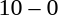<table style="text-align:center">
<tr>
<th width=200></th>
<th width=100></th>
<th width=200></th>
</tr>
<tr>
<td align=right><strong></strong></td>
<td>10 – 0</td>
<td align=left></td>
</tr>
</table>
